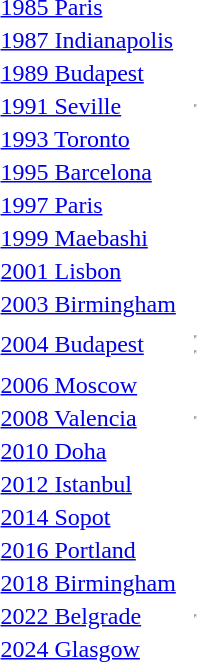<table>
<tr>
<td><a href='#'>1985 Paris</a><br></td>
<td></td>
<td></td>
<td></td>
</tr>
<tr>
<td><a href='#'>1987 Indianapolis</a><br></td>
<td></td>
<td></td>
<td></td>
</tr>
<tr>
<td><a href='#'>1989 Budapest</a><br></td>
<td></td>
<td></td>
<td></td>
</tr>
<tr>
<td><a href='#'>1991 Seville</a><br></td>
<td></td>
<td></td>
<td><hr></td>
</tr>
<tr>
<td><a href='#'>1993 Toronto</a><br></td>
<td></td>
<td></td>
<td></td>
</tr>
<tr>
<td><a href='#'>1995 Barcelona</a><br></td>
<td></td>
<td></td>
<td></td>
</tr>
<tr>
<td><a href='#'>1997 Paris</a><br></td>
<td></td>
<td></td>
<td></td>
</tr>
<tr>
<td><a href='#'>1999 Maebashi</a><br></td>
<td></td>
<td></td>
<td></td>
</tr>
<tr>
<td><a href='#'>2001 Lisbon</a><br></td>
<td></td>
<td></td>
<td></td>
</tr>
<tr>
<td><a href='#'>2003 Birmingham</a><br></td>
<td></td>
<td></td>
<td></td>
</tr>
<tr>
<td><a href='#'>2004 Budapest</a><br></td>
<td></td>
<td></td>
<td><hr><hr></td>
</tr>
<tr>
<td><a href='#'>2006 Moscow</a><br></td>
<td></td>
<td></td>
<td></td>
</tr>
<tr>
<td><a href='#'>2008 Valencia</a><br></td>
<td></td>
<td></td>
<td><hr></td>
</tr>
<tr>
<td><a href='#'>2010 Doha</a><br></td>
<td></td>
<td></td>
<td></td>
</tr>
<tr>
<td><a href='#'>2012 Istanbul</a><br></td>
<td></td>
<td></td>
<td></td>
</tr>
<tr>
<td><a href='#'>2014 Sopot</a><br></td>
<td></td>
<td></td>
<td></td>
</tr>
<tr>
<td><a href='#'>2016 Portland</a><br></td>
<td></td>
<td></td>
<td></td>
</tr>
<tr>
<td><a href='#'>2018 Birmingham</a><br></td>
<td></td>
<td></td>
<td></td>
</tr>
<tr>
<td><a href='#'>2022 Belgrade</a><br></td>
<td></td>
<td></td>
<td><hr></td>
</tr>
<tr>
<td><a href='#'>2024 Glasgow</a><br></td>
<td></td>
<td></td>
<td></td>
</tr>
</table>
